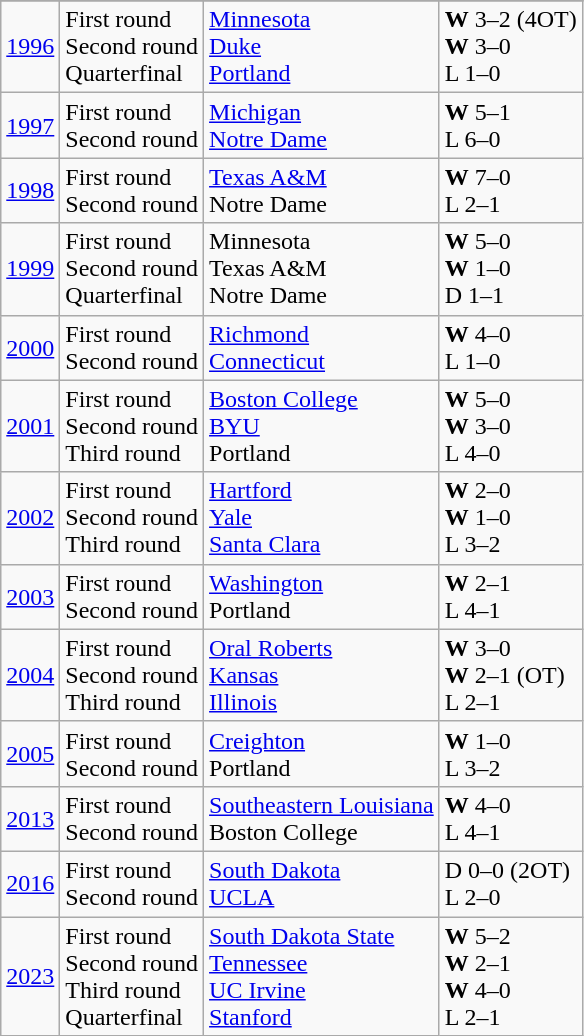<table class="wikitable collapsible collapsed">
<tr>
</tr>
<tr>
<td><a href='#'>1996</a></td>
<td>First round <br> Second round <br> Quarterfinal</td>
<td><a href='#'>Minnesota</a> <br> <a href='#'>Duke</a> <br> <a href='#'>Portland</a></td>
<td><strong>W</strong> 3–2 (4OT) <br> <strong>W</strong> 3–0 <br> L 1–0</td>
</tr>
<tr>
<td><a href='#'>1997</a></td>
<td>First round <br> Second round</td>
<td><a href='#'>Michigan</a> <br> <a href='#'>Notre Dame</a></td>
<td><strong>W</strong> 5–1 <br> L 6–0</td>
</tr>
<tr>
<td><a href='#'>1998</a></td>
<td>First round <br> Second round</td>
<td><a href='#'>Texas A&M</a> <br> Notre Dame</td>
<td><strong>W</strong> 7–0 <br> L 2–1</td>
</tr>
<tr>
<td><a href='#'>1999</a></td>
<td>First round <br> Second round <br> Quarterfinal</td>
<td>Minnesota <br> Texas A&M <br> Notre Dame</td>
<td><strong>W</strong> 5–0 <br> <strong>W</strong> 1–0 <br> D 1–1</td>
</tr>
<tr>
<td><a href='#'>2000</a></td>
<td>First round <br> Second round</td>
<td><a href='#'>Richmond</a> <br> <a href='#'>Connecticut</a></td>
<td><strong>W</strong> 4–0 <br> L 1–0</td>
</tr>
<tr>
<td><a href='#'>2001</a></td>
<td>First round <br> Second round <br> Third round</td>
<td><a href='#'>Boston College</a> <br> <a href='#'>BYU</a> <br> Portland</td>
<td><strong>W</strong> 5–0 <br> <strong>W</strong> 3–0 <br> L 4–0</td>
</tr>
<tr>
<td><a href='#'>2002</a></td>
<td>First round <br> Second round <br> Third round</td>
<td><a href='#'>Hartford</a> <br> <a href='#'>Yale</a> <br> <a href='#'>Santa Clara</a></td>
<td><strong>W</strong> 2–0 <br> <strong>W</strong> 1–0 <br> L 3–2</td>
</tr>
<tr>
<td><a href='#'>2003</a></td>
<td>First round <br> Second round</td>
<td><a href='#'>Washington</a> <br> Portland</td>
<td><strong>W</strong> 2–1 <br> L 4–1</td>
</tr>
<tr>
<td><a href='#'>2004</a></td>
<td>First round <br> Second round <br> Third round</td>
<td><a href='#'>Oral Roberts</a> <br> <a href='#'>Kansas</a> <br> <a href='#'>Illinois</a></td>
<td><strong>W</strong> 3–0 <br> <strong>W</strong> 2–1 (OT) <br> L 2–1</td>
</tr>
<tr>
<td><a href='#'>2005</a></td>
<td>First round <br> Second round</td>
<td><a href='#'>Creighton</a> <br> Portland</td>
<td><strong>W</strong> 1–0 <br> L 3–2</td>
</tr>
<tr>
<td><a href='#'>2013</a></td>
<td>First round <br> Second round</td>
<td><a href='#'>Southeastern Louisiana</a> <br> Boston College</td>
<td><strong>W</strong> 4–0 <br> L 4–1</td>
</tr>
<tr>
<td><a href='#'>2016</a></td>
<td>First round <br> Second round</td>
<td><a href='#'>South Dakota</a> <br> <a href='#'>UCLA</a></td>
<td>D 0–0 (2OT) <br> L 2–0</td>
</tr>
<tr>
<td><a href='#'>2023</a></td>
<td>First round <br> Second round <br> Third round <br> Quarterfinal</td>
<td><a href='#'>South Dakota State</a> <br> <a href='#'>Tennessee</a> <br> <a href='#'>UC Irvine</a> <br> <a href='#'>Stanford</a></td>
<td><strong>W</strong> 5–2 <br> <strong>W</strong> 2–1 <br> <strong>W</strong> 4–0 <br> L 2–1</td>
</tr>
</table>
